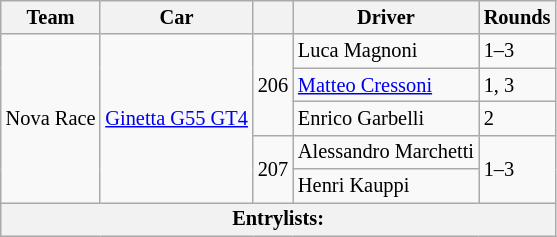<table class="wikitable" style="font-size: 85%;">
<tr>
<th>Team</th>
<th>Car</th>
<th></th>
<th>Driver</th>
<th>Rounds</th>
</tr>
<tr>
<td rowspan=5> Nova Race</td>
<td rowspan=5><a href='#'>Ginetta G55 GT4</a></td>
<td rowspan=3 align=center>206</td>
<td> Luca Magnoni</td>
<td>1–3</td>
</tr>
<tr>
<td> <a href='#'>Matteo Cressoni</a></td>
<td>1, 3</td>
</tr>
<tr>
<td> Enrico Garbelli</td>
<td>2</td>
</tr>
<tr>
<td rowspan=2 align=center>207</td>
<td> Alessandro Marchetti</td>
<td rowspan=2>1–3</td>
</tr>
<tr>
<td> Henri Kauppi</td>
</tr>
<tr>
<th colspan=5>Entrylists: </th>
</tr>
</table>
